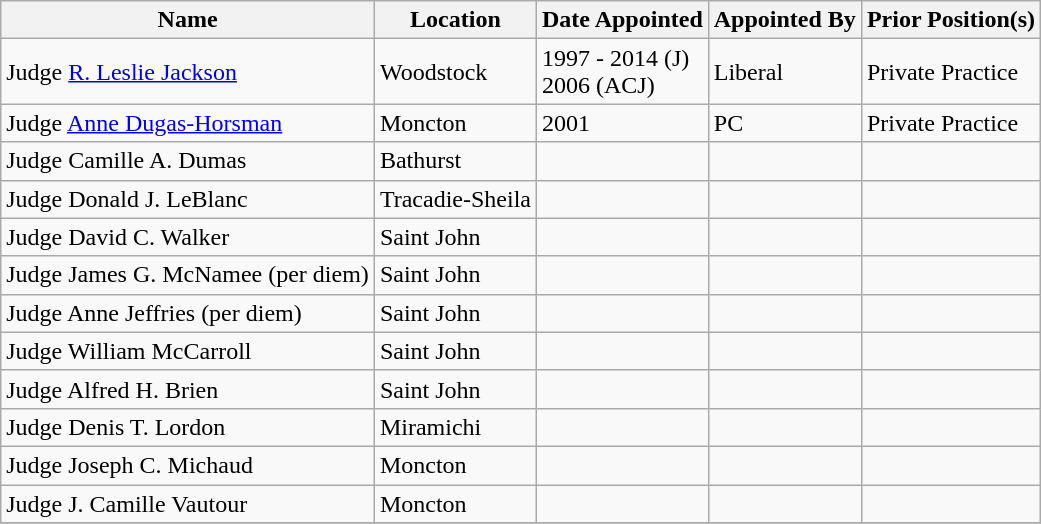<table class="wikitable sortable">
<tr>
<th>Name</th>
<th>Location</th>
<th>Date Appointed</th>
<th>Appointed By</th>
<th>Prior Position(s)</th>
</tr>
<tr>
<td>Judge <a href='#'>R. Leslie Jackson</a></td>
<td>Woodstock</td>
<td>1997 - 2014 (J)<br>2006 (ACJ)</td>
<td>Liberal</td>
<td>Private Practice</td>
</tr>
<tr>
<td>Judge <a href='#'>Anne Dugas-Horsman</a></td>
<td>Moncton</td>
<td>2001</td>
<td>PC</td>
<td>Private Practice</td>
</tr>
<tr>
<td>Judge Camille A. Dumas</td>
<td>Bathurst</td>
<td></td>
<td></td>
<td></td>
</tr>
<tr>
<td>Judge Donald J. LeBlanc</td>
<td>Tracadie-Sheila</td>
<td></td>
<td></td>
<td></td>
</tr>
<tr>
<td>Judge David C. Walker</td>
<td>Saint John</td>
<td></td>
<td></td>
<td></td>
</tr>
<tr>
<td>Judge James G. McNamee (per diem)</td>
<td>Saint John</td>
<td></td>
<td></td>
<td></td>
</tr>
<tr>
<td>Judge Anne Jeffries (per diem)</td>
<td>Saint John</td>
<td></td>
<td></td>
<td></td>
</tr>
<tr>
<td>Judge William McCarroll</td>
<td>Saint John</td>
<td></td>
<td></td>
<td></td>
</tr>
<tr>
<td>Judge Alfred H. Brien</td>
<td>Saint John</td>
<td></td>
<td></td>
<td></td>
</tr>
<tr>
<td>Judge Denis T. Lordon</td>
<td>Miramichi</td>
<td></td>
<td></td>
<td></td>
</tr>
<tr>
<td>Judge Joseph C. Michaud</td>
<td>Moncton</td>
<td></td>
<td></td>
<td></td>
</tr>
<tr>
<td>Judge J. Camille Vautour</td>
<td>Moncton</td>
<td></td>
<td></td>
<td></td>
</tr>
<tr>
</tr>
</table>
